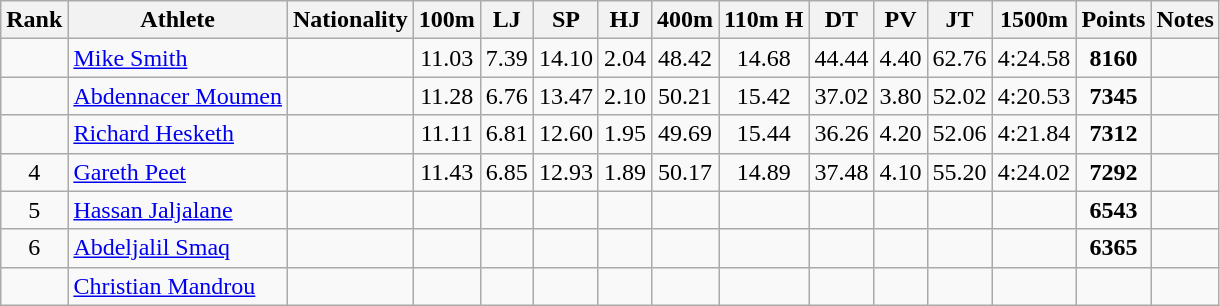<table class="wikitable sortable" style="text-align:center">
<tr>
<th>Rank</th>
<th>Athlete</th>
<th>Nationality</th>
<th>100m</th>
<th>LJ</th>
<th>SP</th>
<th>HJ</th>
<th>400m</th>
<th>110m H</th>
<th>DT</th>
<th>PV</th>
<th>JT</th>
<th>1500m</th>
<th>Points</th>
<th>Notes</th>
</tr>
<tr>
<td></td>
<td align=left><a href='#'>Mike Smith</a></td>
<td align=left></td>
<td>11.03</td>
<td>7.39</td>
<td>14.10</td>
<td>2.04</td>
<td>48.42</td>
<td>14.68</td>
<td>44.44</td>
<td>4.40</td>
<td>62.76</td>
<td>4:24.58</td>
<td><strong>8160</strong></td>
<td></td>
</tr>
<tr>
<td></td>
<td align=left><a href='#'>Abdennacer Moumen</a></td>
<td align=left></td>
<td>11.28</td>
<td>6.76</td>
<td>13.47</td>
<td>2.10</td>
<td>50.21</td>
<td>15.42</td>
<td>37.02</td>
<td>3.80</td>
<td>52.02</td>
<td>4:20.53</td>
<td><strong>7345</strong></td>
<td></td>
</tr>
<tr>
<td></td>
<td align=left><a href='#'>Richard Hesketh</a></td>
<td align=left></td>
<td>11.11</td>
<td>6.81</td>
<td>12.60</td>
<td>1.95</td>
<td>49.69</td>
<td>15.44</td>
<td>36.26</td>
<td>4.20</td>
<td>52.06</td>
<td>4:21.84</td>
<td><strong>7312</strong></td>
<td></td>
</tr>
<tr>
<td>4</td>
<td align=left><a href='#'>Gareth Peet</a></td>
<td align=left></td>
<td>11.43</td>
<td>6.85</td>
<td>12.93</td>
<td>1.89</td>
<td>50.17</td>
<td>14.89</td>
<td>37.48</td>
<td>4.10</td>
<td>55.20</td>
<td>4:24.02</td>
<td><strong>7292</strong></td>
<td></td>
</tr>
<tr>
<td>5</td>
<td align=left><a href='#'>Hassan Jaljalane</a></td>
<td align=left></td>
<td></td>
<td></td>
<td></td>
<td></td>
<td></td>
<td></td>
<td></td>
<td></td>
<td></td>
<td></td>
<td><strong>6543</strong></td>
<td></td>
</tr>
<tr>
<td>6</td>
<td align=left><a href='#'>Abdeljalil Smaq</a></td>
<td align=left></td>
<td></td>
<td></td>
<td></td>
<td></td>
<td></td>
<td></td>
<td></td>
<td></td>
<td></td>
<td></td>
<td><strong>6365</strong></td>
<td></td>
</tr>
<tr>
<td></td>
<td align=left><a href='#'>Christian Mandrou</a></td>
<td align=left></td>
<td></td>
<td></td>
<td></td>
<td></td>
<td></td>
<td></td>
<td></td>
<td></td>
<td></td>
<td></td>
<td><strong></strong></td>
<td></td>
</tr>
</table>
